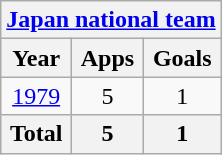<table class="wikitable" style="text-align:center">
<tr>
<th colspan=3><a href='#'>Japan national team</a></th>
</tr>
<tr>
<th>Year</th>
<th>Apps</th>
<th>Goals</th>
</tr>
<tr>
<td><a href='#'>1979</a></td>
<td>5</td>
<td>1</td>
</tr>
<tr>
<th>Total</th>
<th>5</th>
<th>1</th>
</tr>
</table>
